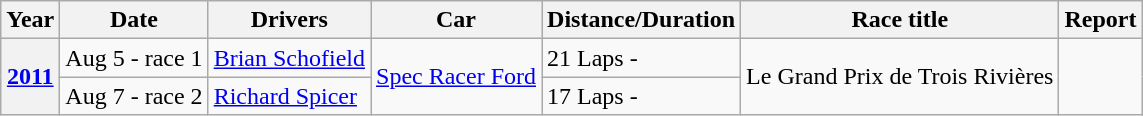<table class="wikitable">
<tr>
<th>Year</th>
<th>Date</th>
<th>Drivers</th>
<th>Car</th>
<th>Distance/Duration</th>
<th>Race title</th>
<th>Report</th>
</tr>
<tr>
<th rowspan=2><a href='#'>2011</a></th>
<td>Aug 5 - race 1</td>
<td> <a href='#'>Brian Schofield</a></td>
<td rowspan=2><a href='#'>Spec Racer Ford</a></td>
<td>21 Laps - </td>
<td rowspan=2>Le Grand Prix de Trois Rivières</td>
<td rowspan=2></td>
</tr>
<tr>
<td>Aug 7 - race 2</td>
<td> <a href='#'>Richard Spicer</a></td>
<td>17 Laps - </td>
</tr>
</table>
